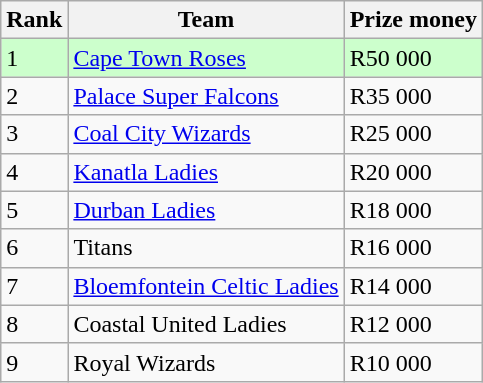<table class="wikitable">
<tr>
<th>Rank</th>
<th>Team</th>
<th>Prize money</th>
</tr>
<tr bgcolor="#CCFFCC">
<td>1</td>
<td><a href='#'>Cape Town Roses</a></td>
<td>R50 000</td>
</tr>
<tr>
<td>2</td>
<td><a href='#'>Palace Super Falcons</a></td>
<td>R35 000</td>
</tr>
<tr>
<td>3</td>
<td><a href='#'>Coal City Wizards</a></td>
<td>R25 000</td>
</tr>
<tr>
<td>4</td>
<td><a href='#'>Kanatla Ladies</a></td>
<td>R20 000</td>
</tr>
<tr>
<td>5</td>
<td><a href='#'>Durban Ladies</a></td>
<td>R18 000</td>
</tr>
<tr>
<td>6</td>
<td>Titans</td>
<td>R16 000</td>
</tr>
<tr>
<td>7</td>
<td><a href='#'>Bloemfontein Celtic Ladies</a></td>
<td>R14 000</td>
</tr>
<tr>
<td>8</td>
<td>Coastal United Ladies</td>
<td>R12 000</td>
</tr>
<tr>
<td>9</td>
<td>Royal Wizards</td>
<td>R10 000</td>
</tr>
</table>
